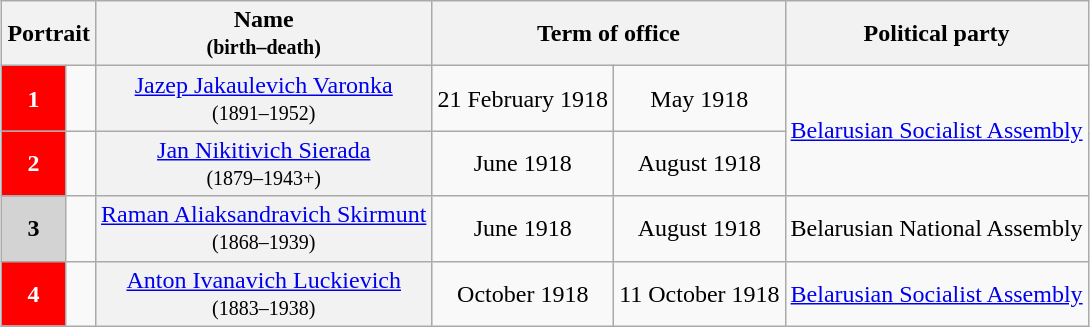<table class="wikitable" style="text-align:center; margin-left: auto; margin-right: auto; border: none;">
<tr>
<th colspan=2>Portrait</th>
<th>Name<br><small>(birth–death)</small></th>
<th colspan="2">Term of office</th>
<th>Political party</th>
</tr>
<tr>
<th style="background:red; color:white;">1</th>
<td></td>
<th scope="row" style="font-weight:normal;"><a href='#'>Jazep Jakaulevich Varonka</a><br><small>(1891–1952)</small></th>
<td>21 February 1918</td>
<td>May 1918</td>
<td rowspan=2><a href='#'>Belarusian Socialist Assembly</a></td>
</tr>
<tr>
<th style="background:red; color:white;">2</th>
<td></td>
<th scope="row" style="font-weight:normal;"><a href='#'>Jan Nikitivich Sierada</a><br><small>(1879–1943+)</small></th>
<td>June 1918</td>
<td>August 1918</td>
</tr>
<tr>
<th style="background:lightgrey; color:black;">3</th>
<td></td>
<th scope="row" style="font-weight:normal;"><a href='#'>Raman Aliaksandravich Skirmunt</a><br><small>(1868–1939)</small></th>
<td>June 1918</td>
<td>August 1918</td>
<td>Belarusian National Assembly</td>
</tr>
<tr>
<th style="background:red; color:white;">4</th>
<td></td>
<th scope="row" style="font-weight:normal;"><a href='#'>Anton Ivanavich Luckievich</a><br><small>(1883–1938)</small></th>
<td>October 1918</td>
<td>11 October 1918</td>
<td><a href='#'>Belarusian Socialist Assembly</a></td>
</tr>
</table>
